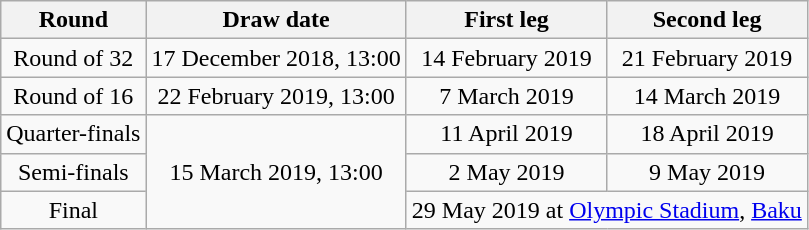<table class="wikitable" style="text-align:center">
<tr>
<th>Round</th>
<th>Draw date</th>
<th>First leg</th>
<th>Second leg</th>
</tr>
<tr>
<td>Round of 32</td>
<td>17 December 2018, 13:00</td>
<td>14 February 2019</td>
<td>21 February 2019</td>
</tr>
<tr>
<td>Round of 16</td>
<td>22 February 2019, 13:00</td>
<td>7 March 2019</td>
<td>14 March 2019</td>
</tr>
<tr>
<td>Quarter-finals</td>
<td rowspan=3>15 March 2019, 13:00</td>
<td>11 April 2019</td>
<td>18 April 2019</td>
</tr>
<tr>
<td>Semi-finals</td>
<td>2 May 2019</td>
<td>9 May 2019</td>
</tr>
<tr>
<td>Final</td>
<td colspan=2>29 May 2019 at <a href='#'>Olympic Stadium</a>, <a href='#'>Baku</a></td>
</tr>
</table>
